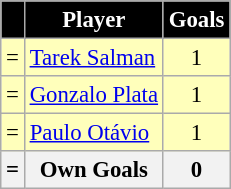<table border="0" class="wikitable" style="text-align:center;font-size:95%">
<tr>
<th scope=col style="color:#FFFFFF; background:#000000;"></th>
<th scope=col style="color:#FFFFFF; background:#000000;">Player</th>
<th scope=col style="color:#FFFFFF; background:#000000;">Goals</th>
</tr>
<tr style="background:#ffb">
<td align=left>=</td>
<td align=left> <a href='#'>Tarek Salman</a></td>
<td align=center>1</td>
</tr>
<tr style="background:#ffb">
<td align=left>=</td>
<td align=left> <a href='#'>Gonzalo Plata</a></td>
<td align=center>1</td>
</tr>
<tr style="background:#ffb">
<td align=left>=</td>
<td align=left> <a href='#'>Paulo Otávio</a></td>
<td align=center>1</td>
</tr>
<tr>
<th align=left>=</th>
<th>Own Goals</th>
<th align=center>0</th>
</tr>
</table>
